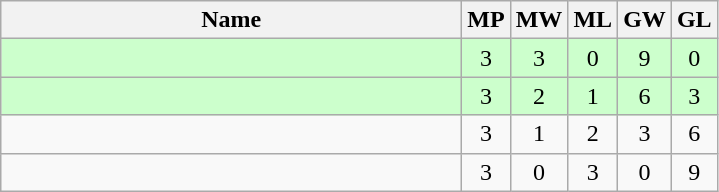<table class=wikitable style="text-align:center">
<tr>
<th width=300>Name</th>
<th width=20>MP</th>
<th width=20>MW</th>
<th width=20>ML</th>
<th width=20>GW</th>
<th width=20>GL</th>
</tr>
<tr style="background-color:#ccffcc;">
<td style="text-align:left;"><strong></strong></td>
<td>3</td>
<td>3</td>
<td>0</td>
<td>9</td>
<td>0</td>
</tr>
<tr style="background-color:#ccffcc;">
<td style="text-align:left;"><strong></strong></td>
<td>3</td>
<td>2</td>
<td>1</td>
<td>6</td>
<td>3</td>
</tr>
<tr>
<td style="text-align:left;"></td>
<td>3</td>
<td>1</td>
<td>2</td>
<td>3</td>
<td>6</td>
</tr>
<tr>
<td style="text-align:left;"></td>
<td>3</td>
<td>0</td>
<td>3</td>
<td>0</td>
<td>9</td>
</tr>
</table>
